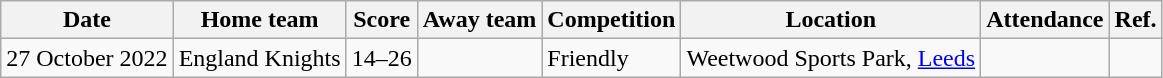<table class="wikitable">
<tr>
<th>Date</th>
<th>Home team</th>
<th>Score</th>
<th>Away team</th>
<th>Competition</th>
<th>Location</th>
<th>Attendance</th>
<th>Ref.</th>
</tr>
<tr>
<td>27 October 2022</td>
<td> England Knights</td>
<td>14–26</td>
<td></td>
<td>Friendly</td>
<td>Weetwood Sports Park, <a href='#'>Leeds</a></td>
<td></td>
<td></td>
</tr>
</table>
